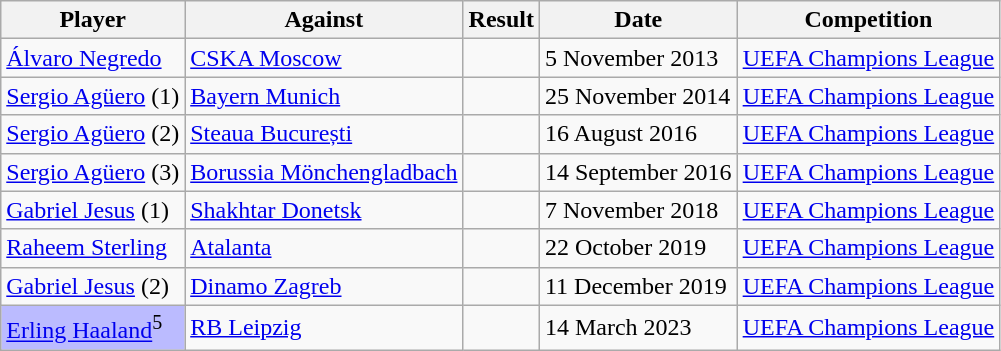<table class="wikitable sortable">
<tr>
<th>Player</th>
<th>Against</th>
<th>Result</th>
<th>Date</th>
<th>Competition</th>
</tr>
<tr>
<td> <a href='#'>Álvaro Negredo</a></td>
<td> <a href='#'>CSKA Moscow</a></td>
<td></td>
<td>5 November 2013</td>
<td><a href='#'>UEFA Champions League</a></td>
</tr>
<tr>
<td> <a href='#'>Sergio Agüero</a> (1)</td>
<td> <a href='#'>Bayern Munich</a></td>
<td></td>
<td>25 November 2014</td>
<td><a href='#'>UEFA Champions League</a></td>
</tr>
<tr>
<td> <a href='#'>Sergio Agüero</a> (2)</td>
<td> <a href='#'>Steaua București</a></td>
<td></td>
<td>16 August 2016</td>
<td><a href='#'>UEFA Champions League</a></td>
</tr>
<tr>
<td> <a href='#'>Sergio Agüero</a> (3)</td>
<td> <a href='#'>Borussia Mönchengladbach</a></td>
<td></td>
<td>14 September 2016</td>
<td><a href='#'>UEFA Champions League</a></td>
</tr>
<tr>
<td> <a href='#'>Gabriel Jesus</a> (1)</td>
<td> <a href='#'>Shakhtar Donetsk</a></td>
<td></td>
<td>7 November 2018</td>
<td><a href='#'>UEFA Champions League</a></td>
</tr>
<tr>
<td> <a href='#'>Raheem Sterling</a></td>
<td> <a href='#'>Atalanta</a></td>
<td></td>
<td>22 October 2019</td>
<td><a href='#'>UEFA Champions League</a></td>
</tr>
<tr>
<td> <a href='#'>Gabriel Jesus</a> (2)</td>
<td> <a href='#'>Dinamo Zagreb</a></td>
<td></td>
<td>11 December 2019</td>
<td><a href='#'>UEFA Champions League</a></td>
</tr>
<tr>
<td align="left" scope="row" style="background:#BBBBFF"> <a href='#'>Erling Haaland</a><sup>5</sup></td>
<td> <a href='#'>RB Leipzig</a></td>
<td></td>
<td>14 March 2023</td>
<td><a href='#'>UEFA Champions League</a></td>
</tr>
</table>
